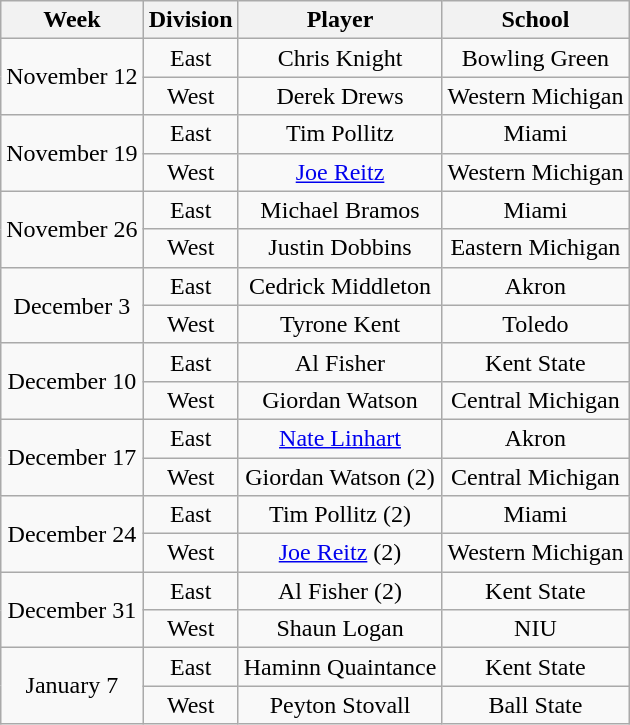<table class="wikitable" style="text-align:center;">
<tr>
<th>Week</th>
<th>Division</th>
<th>Player</th>
<th>School</th>
</tr>
<tr>
<td rowspan=2>November 12</td>
<td>East</td>
<td>Chris Knight</td>
<td>Bowling Green</td>
</tr>
<tr>
<td>West</td>
<td>Derek Drews</td>
<td>Western Michigan</td>
</tr>
<tr>
<td rowspan=2>November 19</td>
<td>East</td>
<td>Tim Pollitz</td>
<td>Miami</td>
</tr>
<tr>
<td>West</td>
<td><a href='#'>Joe Reitz</a></td>
<td>Western Michigan</td>
</tr>
<tr>
<td rowspan=2>November 26</td>
<td>East</td>
<td>Michael Bramos</td>
<td>Miami</td>
</tr>
<tr>
<td>West</td>
<td>Justin Dobbins</td>
<td>Eastern Michigan</td>
</tr>
<tr>
<td rowspan=2>December 3</td>
<td>East</td>
<td>Cedrick Middleton</td>
<td>Akron</td>
</tr>
<tr>
<td>West</td>
<td>Tyrone Kent</td>
<td>Toledo</td>
</tr>
<tr>
<td rowspan=2>December 10</td>
<td>East</td>
<td>Al Fisher</td>
<td>Kent State</td>
</tr>
<tr>
<td>West</td>
<td>Giordan Watson</td>
<td>Central Michigan</td>
</tr>
<tr>
<td rowspan=2>December 17</td>
<td>East</td>
<td><a href='#'>Nate Linhart</a></td>
<td>Akron</td>
</tr>
<tr>
<td>West</td>
<td>Giordan Watson (2)</td>
<td>Central Michigan</td>
</tr>
<tr>
<td rowspan=2>December 24</td>
<td>East</td>
<td>Tim Pollitz (2)</td>
<td>Miami</td>
</tr>
<tr>
<td>West</td>
<td><a href='#'>Joe Reitz</a> (2)</td>
<td>Western Michigan</td>
</tr>
<tr>
<td rowspan=2>December 31</td>
<td>East</td>
<td>Al Fisher (2)</td>
<td>Kent State</td>
</tr>
<tr>
<td>West</td>
<td>Shaun Logan</td>
<td>NIU</td>
</tr>
<tr>
<td rowspan=2>January 7</td>
<td>East</td>
<td>Haminn Quaintance</td>
<td>Kent State</td>
</tr>
<tr>
<td>West</td>
<td>Peyton Stovall</td>
<td>Ball State</td>
</tr>
</table>
